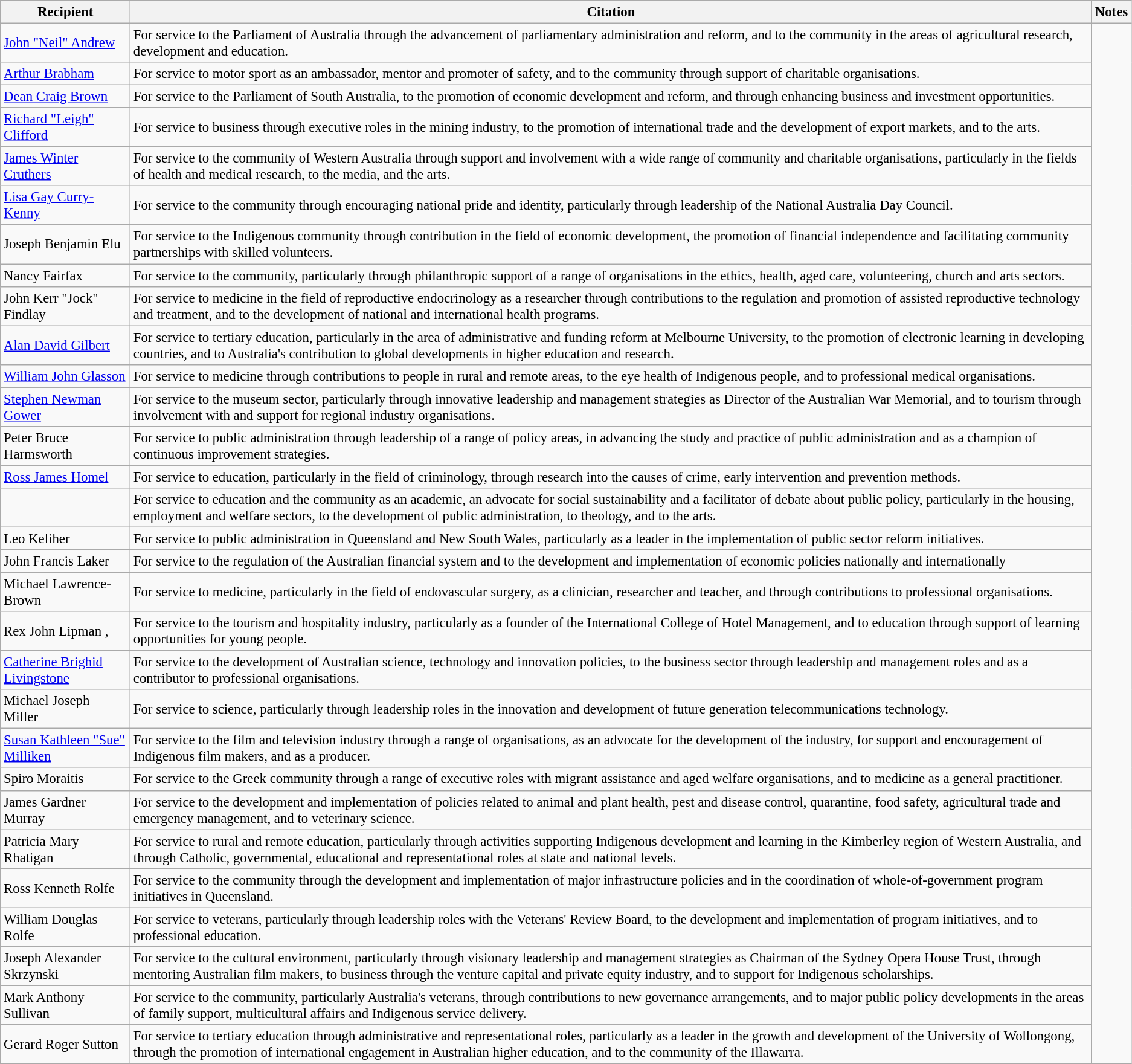<table class="wikitable" style="font-size:95%;">
<tr>
<th>Recipient</th>
<th>Citation</th>
<th>Notes</th>
</tr>
<tr>
<td> <a href='#'>John "Neil" Andrew</a></td>
<td>For service to the Parliament of Australia through the advancement of parliamentary administration and reform, and to the community in the areas of agricultural research, development and education.</td>
<td rowspan=30></td>
</tr>
<tr>
<td> <a href='#'>Arthur Brabham</a> </td>
<td>For service to motor sport as an ambassador, mentor and promoter of safety, and to the community through support of charitable organisations.</td>
</tr>
<tr>
<td> <a href='#'>Dean Craig Brown</a></td>
<td>For service to the Parliament of South Australia, to the promotion of economic development and reform, and through enhancing business and investment opportunities.</td>
</tr>
<tr>
<td><a href='#'>Richard "Leigh" Clifford</a></td>
<td>For service to business through executive roles in the mining industry, to the promotion of international trade and the development of export markets, and to the arts.</td>
</tr>
<tr>
<td> <a href='#'>James Winter Cruthers</a></td>
<td>For service to the community of Western Australia through support and involvement with a wide range of community and charitable organisations, particularly in the fields of health and medical research, to the media, and the arts.</td>
</tr>
<tr>
<td><a href='#'>Lisa Gay Curry-Kenny</a> </td>
<td>For service to the community through encouraging national pride and identity, particularly through leadership of the National Australia Day Council.</td>
</tr>
<tr>
<td>Joseph Benjamin Elu</td>
<td>For service to the Indigenous community through contribution in the field of economic development, the promotion of financial independence and facilitating community partnerships with skilled volunteers.</td>
</tr>
<tr>
<td> Nancy Fairfax </td>
<td>For service to the community, particularly through philanthropic support of a range of organisations in the ethics, health, aged care, volunteering, church and arts sectors.</td>
</tr>
<tr>
<td> John Kerr "Jock" Findlay </td>
<td>For service to medicine in the field of reproductive endocrinology as a researcher through contributions to the regulation and promotion of assisted reproductive technology and treatment, and to the development of national and international health programs.</td>
</tr>
<tr>
<td> <a href='#'>Alan David Gilbert</a></td>
<td>For service to tertiary education, particularly in the area of administrative and funding reform at Melbourne University, to the promotion of electronic learning in developing countries, and to Australia's contribution to global developments in higher education and research.</td>
</tr>
<tr>
<td> <a href='#'>William John Glasson</a></td>
<td>For service to medicine through contributions to people in rural and remote areas, to the eye health of Indigenous people, and to professional medical organisations.</td>
</tr>
<tr>
<td> <a href='#'>Stephen Newman Gower</a> </td>
<td>For service to the museum sector, particularly through innovative leadership and management strategies as Director of the Australian War Memorial, and to tourism through involvement with and support for regional industry organisations.</td>
</tr>
<tr>
<td>Peter Bruce Harmsworth</td>
<td>For service to public administration through leadership of a range of policy areas, in advancing the study and practice of public administration and as a champion of continuous improvement strategies.</td>
</tr>
<tr>
<td> <a href='#'>Ross James Homel</a></td>
<td>For service to education, particularly in the field of criminology, through research into the causes of crime, early intervention and prevention methods.</td>
</tr>
<tr>
<td></td>
<td>For service to education and the community as an academic, an advocate for social sustainability and a facilitator of debate about public policy, particularly in the housing, employment and welfare sectors, to the development of public administration, to theology, and to the arts.</td>
</tr>
<tr>
<td> Leo Keliher</td>
<td>For service to public administration in Queensland and New South Wales, particularly as a leader in the implementation of public sector reform initiatives.</td>
</tr>
<tr>
<td> John Francis Laker</td>
<td>For service to the regulation of the Australian financial system and to the development and implementation of economic policies nationally and internationally</td>
</tr>
<tr>
<td> Michael Lawrence-Brown</td>
<td>For service to medicine, particularly in the field of endovascular surgery, as a clinician, researcher and teacher, and through contributions to professional organisations.</td>
</tr>
<tr>
<td> Rex John Lipman , </td>
<td>For service to the tourism and hospitality industry, particularly as a founder of the International College of Hotel Management, and to education through support of learning opportunities for young people.</td>
</tr>
<tr>
<td><a href='#'>Catherine Brighid Livingstone</a></td>
<td>For service to the development of Australian science, technology and innovation policies, to the business sector through leadership and management roles and as a contributor to professional organisations.</td>
</tr>
<tr>
<td> Michael Joseph Miller</td>
<td>For service to science, particularly through leadership roles in the innovation and development of future generation telecommunications technology.</td>
</tr>
<tr>
<td><a href='#'>Susan Kathleen "Sue" Milliken</a></td>
<td>For service to the film and television industry through a range of organisations, as an advocate for the development of the industry, for support and encouragement of Indigenous film makers, and as a producer.</td>
</tr>
<tr>
<td> Spiro Moraitis </td>
<td>For service to the Greek community through a range of executive roles with migrant assistance and aged welfare organisations, and to medicine as a general practitioner.</td>
</tr>
<tr>
<td> James Gardner Murray </td>
<td>For service to the development and implementation of policies related to animal and plant health, pest and disease control, quarantine, food safety, agricultural trade and emergency management, and to veterinary science.</td>
</tr>
<tr>
<td> Patricia Mary Rhatigan</td>
<td>For service to rural and remote education, particularly through activities supporting Indigenous development and learning in the Kimberley region of Western Australia, and through Catholic, governmental, educational and representational roles at state and national levels.</td>
</tr>
<tr>
<td>Ross Kenneth Rolfe</td>
<td>For service to the community through the development and implementation of major infrastructure policies and in the coordination of whole-of-government program initiatives in Queensland.</td>
</tr>
<tr>
<td> William Douglas Rolfe </td>
<td>For service to veterans, particularly through leadership roles with the Veterans' Review Board, to the development and implementation of program initiatives, and to professional education.</td>
</tr>
<tr>
<td>Joseph Alexander Skrzynski </td>
<td>For service to the cultural environment, particularly through visionary leadership and management strategies as Chairman of the Sydney Opera House Trust, through mentoring Australian film makers, to business through the venture capital and private equity industry, and to support for Indigenous scholarships.</td>
</tr>
<tr>
<td>Mark Anthony Sullivan</td>
<td>For service to the community, particularly Australia's veterans, through contributions to new governance arrangements, and to major public policy developments in the areas of family support, multicultural affairs and Indigenous service delivery.</td>
</tr>
<tr>
<td> Gerard Roger Sutton</td>
<td>For service to tertiary education through administrative and representational roles, particularly as a leader in the growth and development of the University of Wollongong, through the promotion of international engagement in Australian higher education, and to the community of the Illawarra.</td>
</tr>
</table>
